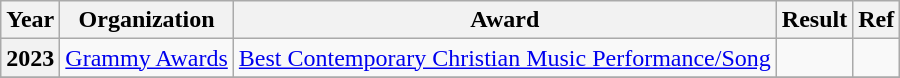<table class="wikitable plainrowheaders">
<tr>
<th>Year</th>
<th>Organization</th>
<th>Award</th>
<th>Result</th>
<th>Ref</th>
</tr>
<tr>
<th scope="row">2023</th>
<td><a href='#'>Grammy Awards</a></td>
<td><a href='#'>Best Contemporary Christian Music Performance/Song</a></td>
<td></td>
<td></td>
</tr>
<tr>
</tr>
</table>
